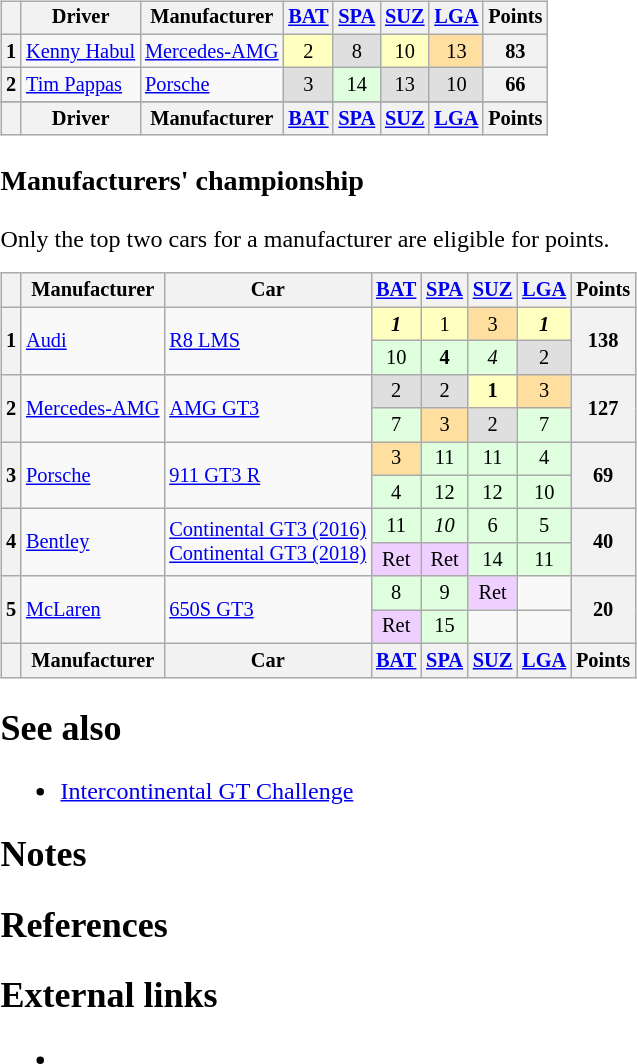<table>
<tr>
<td valign="top"><br><table class="wikitable" style="font-size: 85%; text-align:center;">
<tr>
<th></th>
<th>Driver</th>
<th>Manufacturer</th>
<th><a href='#'>BAT</a><br></th>
<th><a href='#'>SPA</a><br></th>
<th><a href='#'>SUZ</a><br></th>
<th><a href='#'>LGA</a><br></th>
<th>Points</th>
</tr>
<tr>
<th>1</th>
<td align=left> <a href='#'>Kenny Habul</a></td>
<td align=left><a href='#'>Mercedes-AMG</a></td>
<td style="background:#FFFFBF;">2</td>
<td style="background:#DFDFDF;">8</td>
<td style="background:#FFFFBF;">10</td>
<td style="background:#FFDF9F;">13</td>
<th>83</th>
</tr>
<tr>
<th>2</th>
<td align=left> <a href='#'>Tim Pappas</a></td>
<td align=left><a href='#'>Porsche</a></td>
<td style="background:#DFDFDF;">3</td>
<td style="background:#DFFFDF;">14</td>
<td style="background:#DFDFDF;">13</td>
<td style="background:#DFDFDF;">10</td>
<th>66</th>
</tr>
<tr>
</tr>
<tr valign="top">
<th valign=middle></th>
<th valign=middle>Driver</th>
<th valign=middle>Manufacturer</th>
<th><a href='#'>BAT</a><br></th>
<th><a href='#'>SPA</a><br></th>
<th><a href='#'>SUZ</a><br></th>
<th><a href='#'>LGA</a><br></th>
<th valign=middle>Points</th>
</tr>
</table>
<h3>Manufacturers' championship</h3>Only the top two cars for a manufacturer are eligible for points.<table class="wikitable" style="font-size: 85%; text-align:center;">
<tr>
<th></th>
<th>Manufacturer</th>
<th>Car</th>
<th><a href='#'>BAT</a><br></th>
<th><a href='#'>SPA</a><br></th>
<th><a href='#'>SUZ</a><br></th>
<th><a href='#'>LGA</a><br></th>
<th>Points</th>
</tr>
<tr>
<th rowspan=2>1</th>
<td rowspan=2 align=left><a href='#'>Audi</a></td>
<td rowspan=2 align=left><a href='#'>R8 LMS</a></td>
<td style="background:#FFFFBF;"><strong><em>1</em></strong></td>
<td style="background:#FFFFBF;">1</td>
<td style="background:#FFDF9F;">3</td>
<td style="background:#FFFFBF;"><strong><em>1</em></strong></td>
<th rowspan=2>138</th>
</tr>
<tr>
<td style="background:#DFFFDF;">10</td>
<td style="background:#DFFFDF;"><strong>4</strong></td>
<td style="background:#DFFFDF;"><em>4</em></td>
<td style="background:#DFDFDF;">2</td>
</tr>
<tr>
<th rowspan=2>2</th>
<td rowspan=2 align=left><a href='#'>Mercedes-AMG</a></td>
<td rowspan=2 align=left><a href='#'>AMG GT3</a></td>
<td style="background:#DFDFDF;">2</td>
<td style="background:#DFDFDF;">2</td>
<td style="background:#FFFFBF;"><strong>1</strong></td>
<td style="background:#FFDF9F;">3</td>
<th rowspan=2>127</th>
</tr>
<tr>
<td style="background:#DFFFDF;">7</td>
<td style="background:#FFDF9F;">3</td>
<td style="background:#DFDFDF;">2</td>
<td style="background:#DFFFDF;">7</td>
</tr>
<tr>
<th rowspan=2>3</th>
<td rowspan=2 align=left><a href='#'>Porsche</a></td>
<td rowspan=2 align=left><a href='#'>911 GT3 R</a></td>
<td style="background:#FFDF9F;">3</td>
<td style="background:#DFFFDF;">11</td>
<td style="background:#DFFFDF;">11</td>
<td style="background:#DFFFDF;">4</td>
<th rowspan=2>69</th>
</tr>
<tr>
<td style="background:#DFFFDF;">4</td>
<td style="background:#DFFFDF;">12</td>
<td style="background:#DFFFDF;">12</td>
<td style="background:#DFFFDF;">10</td>
</tr>
<tr>
<th rowspan=2>4</th>
<td rowspan=2 align=left><a href='#'>Bentley</a></td>
<td rowspan=2 align=left><a href='#'>Continental GT3 (2016)</a><br><a href='#'>Continental GT3 (2018)</a></td>
<td style="background:#DFFFDF;">11</td>
<td style="background:#DFFFDF;"><em>10</em></td>
<td style="background:#DFFFDF;">6</td>
<td style="background:#DFFFDF;">5</td>
<th rowspan=2>40</th>
</tr>
<tr>
<td style="background:#EFCFFF;">Ret</td>
<td style="background:#EFCFFF;">Ret</td>
<td style="background:#DFFFDF;">14</td>
<td style="background:#DFFFDF;">11</td>
</tr>
<tr>
<th rowspan=2>5</th>
<td rowspan=2 align=left><a href='#'>McLaren</a></td>
<td rowspan=2 align=left><a href='#'>650S GT3</a></td>
<td style="background:#DFFFDF;">8</td>
<td style="background:#DFFFDF;">9</td>
<td style="background:#EFCFFF;">Ret</td>
<td></td>
<th rowspan=2>20</th>
</tr>
<tr>
<td style="background:#EFCFFF;">Ret</td>
<td style="background:#DFFFDF;">15</td>
<td></td>
<td></td>
</tr>
<tr valign="top">
<th valign=middle></th>
<th valign=middle>Manufacturer</th>
<th valign=middle>Car</th>
<th><a href='#'>BAT</a><br></th>
<th><a href='#'>SPA</a><br></th>
<th><a href='#'>SUZ</a><br></th>
<th><a href='#'>LGA</a><br></th>
<th valign=middle>Points</th>
</tr>
</table>
<h2>See also</h2><ul><li><a href='#'>Intercontinental GT Challenge</a></li></ul><h2>Notes</h2><h2>References</h2><h2>External links</h2><ul><li></li></ul><br>

</td>
</tr>
</table>
